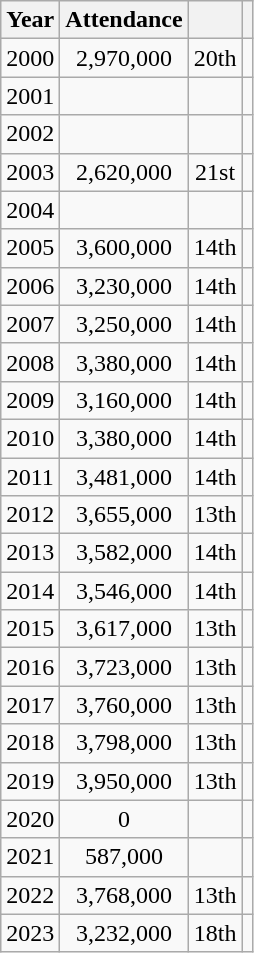<table class="wikitable sortable sticky-header" style="text-align:center;">
<tr>
<th scope="col">Year</th>
<th scope="col">Attendance</th>
<th scope="col"></th>
<th scope="col" class="unsortable"></th>
</tr>
<tr>
<td>2000</td>
<td>2,970,000</td>
<td>20th</td>
<td></td>
</tr>
<tr>
<td>2001</td>
<td></td>
<td></td>
<td></td>
</tr>
<tr>
<td>2002</td>
<td></td>
<td></td>
<td></td>
</tr>
<tr>
<td>2003</td>
<td>2,620,000</td>
<td>21st</td>
<td></td>
</tr>
<tr>
<td>2004</td>
<td></td>
<td></td>
<td></td>
</tr>
<tr>
<td>2005</td>
<td>3,600,000</td>
<td>14th</td>
<td></td>
</tr>
<tr>
<td>2006</td>
<td>3,230,000</td>
<td>14th</td>
<td></td>
</tr>
<tr>
<td>2007</td>
<td>3,250,000</td>
<td>14th</td>
<td></td>
</tr>
<tr>
<td>2008</td>
<td>3,380,000</td>
<td>14th</td>
<td></td>
</tr>
<tr>
<td>2009</td>
<td>3,160,000</td>
<td>14th</td>
<td></td>
</tr>
<tr>
<td>2010</td>
<td>3,380,000</td>
<td>14th</td>
<td></td>
</tr>
<tr>
<td>2011</td>
<td>3,481,000</td>
<td>14th</td>
<td></td>
</tr>
<tr>
<td>2012</td>
<td>3,655,000</td>
<td>13th</td>
<td></td>
</tr>
<tr>
<td>2013</td>
<td>3,582,000</td>
<td>14th</td>
<td></td>
</tr>
<tr>
<td>2014</td>
<td>3,546,000</td>
<td>14th</td>
<td></td>
</tr>
<tr>
<td>2015</td>
<td>3,617,000</td>
<td>13th</td>
<td></td>
</tr>
<tr>
<td>2016</td>
<td>3,723,000</td>
<td>13th</td>
<td></td>
</tr>
<tr>
<td>2017</td>
<td>3,760,000</td>
<td>13th</td>
<td></td>
</tr>
<tr>
<td>2018</td>
<td>3,798,000</td>
<td>13th</td>
<td></td>
</tr>
<tr>
<td>2019</td>
<td>3,950,000</td>
<td>13th</td>
<td></td>
</tr>
<tr>
<td>2020</td>
<td>0</td>
<td></td>
<td></td>
</tr>
<tr>
<td>2021</td>
<td>587,000</td>
<td></td>
<td></td>
</tr>
<tr>
<td>2022</td>
<td>3,768,000</td>
<td>13th</td>
<td></td>
</tr>
<tr>
<td>2023</td>
<td>3,232,000</td>
<td>18th</td>
<td></td>
</tr>
</table>
